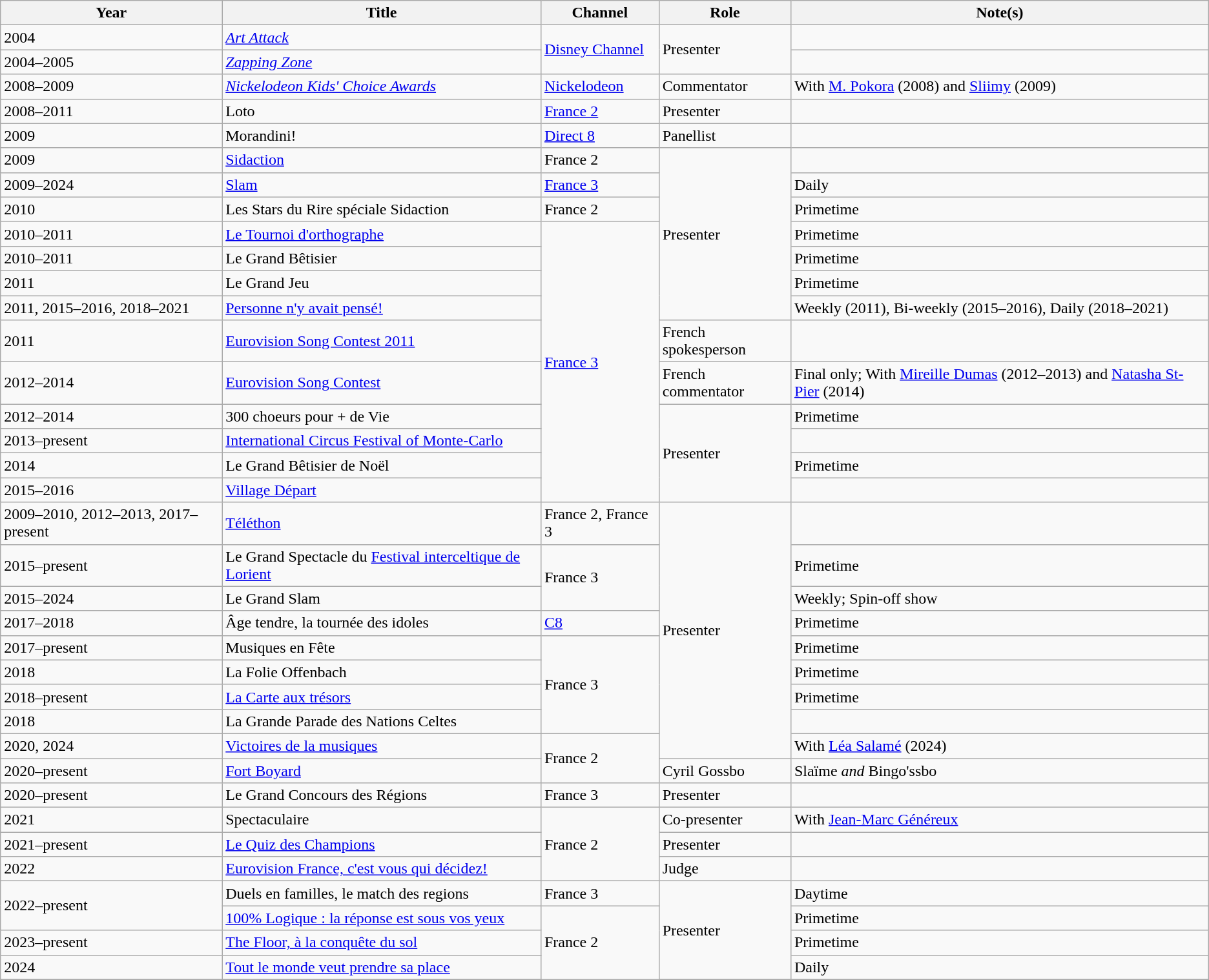<table class="wikitable">
<tr>
<th>Year</th>
<th>Title</th>
<th>Channel</th>
<th>Role</th>
<th>Note(s)</th>
</tr>
<tr>
<td>2004</td>
<td><em><a href='#'>Art Attack</a></em></td>
<td rowspan="2"><a href='#'>Disney Channel</a></td>
<td rowspan="2">Presenter</td>
<td></td>
</tr>
<tr>
<td>2004–2005</td>
<td><em><a href='#'>Zapping Zone</a></em></td>
<td></td>
</tr>
<tr>
<td>2008–2009</td>
<td><em><a href='#'>Nickelodeon Kids' Choice Awards</a></td>
<td><a href='#'>Nickelodeon</a></td>
<td>Commentator</td>
<td>With <a href='#'>M. Pokora</a> (2008) and <a href='#'>Sliimy</a> (2009)</td>
</tr>
<tr>
<td>2008–2011</td>
<td></em>Loto<em></td>
<td><a href='#'>France 2</a></td>
<td>Presenter</td>
<td></td>
</tr>
<tr>
<td>2009</td>
<td></em>Morandini!<em></td>
<td><a href='#'>Direct 8</a></td>
<td>Panellist</td>
<td></td>
</tr>
<tr>
<td>2009</td>
<td></em><a href='#'>Sidaction</a><em></td>
<td>France 2</td>
<td rowspan="7">Presenter</td>
<td></td>
</tr>
<tr>
<td>2009–2024</td>
<td></em><a href='#'>Slam</a><em></td>
<td><a href='#'>France 3</a></td>
<td>Daily</td>
</tr>
<tr>
<td>2010</td>
<td></em>Les Stars du Rire spéciale Sidaction<em></td>
<td>France 2</td>
<td>Primetime</td>
</tr>
<tr>
<td>2010–2011</td>
<td></em><a href='#'>Le Tournoi d'orthographe</a><em></td>
<td rowspan="10"><a href='#'>France 3</a></td>
<td>Primetime</td>
</tr>
<tr>
<td>2010–2011</td>
<td></em>Le Grand Bêtisier<em></td>
<td>Primetime</td>
</tr>
<tr>
<td>2011</td>
<td></em>Le Grand Jeu<em></td>
<td>Primetime</td>
</tr>
<tr>
<td>2011, 2015–2016, 2018–2021</td>
<td></em><a href='#'>Personne n'y avait pensé!</a><em></td>
<td>Weekly (2011), Bi-weekly (2015–2016), Daily (2018–2021)</td>
</tr>
<tr>
<td>2011</td>
<td></em><a href='#'>Eurovision Song Contest 2011</a><em></td>
<td>French spokesperson</td>
<td></td>
</tr>
<tr>
<td>2012–2014</td>
<td></em><a href='#'>Eurovision Song Contest</a><em></td>
<td>French commentator</td>
<td>Final only; With <a href='#'>Mireille Dumas</a> (2012–2013) and <a href='#'>Natasha St-Pier</a> (2014)</td>
</tr>
<tr>
<td>2012–2014</td>
<td></em>300 choeurs pour + de Vie<em></td>
<td rowspan="4">Presenter</td>
<td>Primetime</td>
</tr>
<tr>
<td>2013–present</td>
<td></em><a href='#'>International Circus Festival of Monte-Carlo</a><em></td>
<td></td>
</tr>
<tr>
<td>2014</td>
<td></em>Le Grand Bêtisier de Noël<em></td>
<td>Primetime</td>
</tr>
<tr>
<td>2015–2016</td>
<td></em><a href='#'>Village Départ</a><em></td>
<td></td>
</tr>
<tr>
<td>2009–2010, 2012–2013, 2017–present</td>
<td><a href='#'></em>Téléthon<em></a></td>
<td>France 2, France 3</td>
<td rowspan="9">Presenter</td>
<td></td>
</tr>
<tr>
<td>2015–present</td>
<td></em>Le Grand Spectacle du <a href='#'>Festival interceltique de Lorient</a><em></td>
<td rowspan="2">France 3</td>
<td>Primetime</td>
</tr>
<tr>
<td>2015–2024</td>
<td></em>Le Grand Slam<em></td>
<td>Weekly; Spin-off show</td>
</tr>
<tr>
<td>2017–2018</td>
<td></em>Âge tendre, la tournée des idoles<em></td>
<td><a href='#'>C8</a></td>
<td>Primetime</td>
</tr>
<tr>
<td>2017–present</td>
<td></em>Musiques en Fête<em></td>
<td rowspan="4">France 3</td>
<td>Primetime</td>
</tr>
<tr>
<td>2018</td>
<td></em>La Folie Offenbach<em></td>
<td>Primetime</td>
</tr>
<tr>
<td>2018–present</td>
<td></em><a href='#'>La Carte aux trésors</a><em></td>
<td>Primetime</td>
</tr>
<tr>
<td>2018</td>
<td></em>La Grande Parade des Nations Celtes<em></td>
<td></td>
</tr>
<tr>
<td>2020, 2024</td>
<td></em><a href='#'>Victoires de la musiques</a><em></td>
<td rowspan="2">France 2</td>
<td>With <a href='#'>Léa Salamé</a> (2024)</td>
</tr>
<tr>
<td>2020–present</td>
<td><a href='#'></em>Fort Boyard<em></a></td>
<td>Cyril Gossbo</td>
<td></em>Slaïme<em> and </em>Bingo'ssbo<em></td>
</tr>
<tr>
<td>2020–present</td>
<td></em>Le Grand Concours des Régions<em></td>
<td>France 3</td>
<td>Presenter</td>
<td></td>
</tr>
<tr>
<td>2021</td>
<td></em>Spectaculaire<em></td>
<td rowspan="3">France 2</td>
<td>Co-presenter</td>
<td>With <a href='#'>Jean-Marc Généreux</a></td>
</tr>
<tr>
<td>2021–present</td>
<td></em><a href='#'>Le Quiz des Champions</a><em></td>
<td>Presenter</td>
<td></td>
</tr>
<tr>
<td>2022</td>
<td><a href='#'></em>Eurovision France, c'est vous qui décidez!<em></a></td>
<td>Judge</td>
<td></td>
</tr>
<tr>
<td rowspan="2">2022–present</td>
<td></em>Duels en familles, le match des regions<em></td>
<td>France 3</td>
<td rowspan="4">Presenter</td>
<td>Daytime</td>
</tr>
<tr>
<td></em><a href='#'>100% Logique : la réponse est sous vos yeux</a><em></td>
<td rowspan="4">France 2</td>
<td>Primetime</td>
</tr>
<tr>
<td>2023–present</td>
<td></em><a href='#'>The Floor, à la conquête du sol</a><em></td>
<td>Primetime</td>
</tr>
<tr>
<td>2024</td>
<td></em><a href='#'>Tout le monde veut prendre sa place</a><em></td>
<td>Daily</td>
</tr>
<tr>
</tr>
</table>
